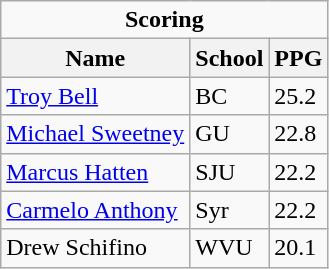<table class="wikitable">
<tr>
<td colspan=3 style="text-align:center;"><strong>Scoring</strong></td>
</tr>
<tr>
<th>Name</th>
<th>School</th>
<th>PPG</th>
</tr>
<tr>
<td><a href='#'>Troy Bell</a></td>
<td>BC</td>
<td>25.2</td>
</tr>
<tr>
<td><a href='#'>Michael Sweetney</a></td>
<td>GU</td>
<td>22.8</td>
</tr>
<tr>
<td><a href='#'>Marcus Hatten</a></td>
<td>SJU</td>
<td>22.2</td>
</tr>
<tr>
<td><a href='#'>Carmelo Anthony</a></td>
<td>Syr</td>
<td>22.2</td>
</tr>
<tr>
<td>Drew Schifino</td>
<td>WVU</td>
<td>20.1</td>
</tr>
</table>
